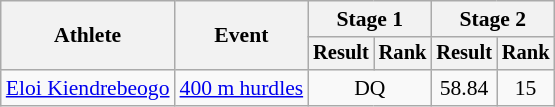<table class="wikitable" style="font-size:90%">
<tr>
<th rowspan="2">Athlete</th>
<th rowspan="2">Event</th>
<th colspan="2">Stage 1</th>
<th colspan="2">Stage 2</th>
</tr>
<tr style="font-size:95%">
<th>Result</th>
<th>Rank</th>
<th>Result</th>
<th>Rank</th>
</tr>
<tr align=center>
<td align=left><a href='#'>Eloi Kiendrebeogo</a></td>
<td align=left rowspan=3><a href='#'>400 m hurdles</a></td>
<td colspan="2">DQ</td>
<td>58.84</td>
<td>15</td>
</tr>
</table>
